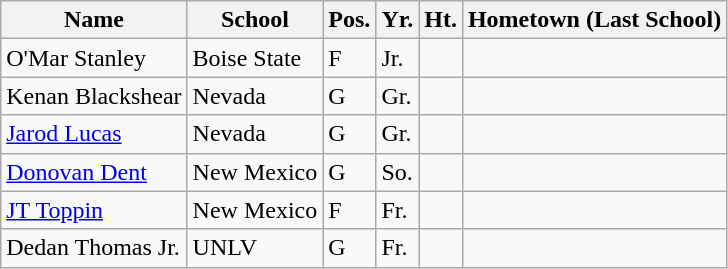<table class="wikitable">
<tr>
<th>Name</th>
<th>School</th>
<th>Pos.</th>
<th>Yr.</th>
<th>Ht.</th>
<th>Hometown (Last School)</th>
</tr>
<tr>
<td>O'Mar Stanley</td>
<td>Boise State</td>
<td>F</td>
<td>Jr.</td>
<td></td>
<td></td>
</tr>
<tr>
<td>Kenan Blackshear</td>
<td>Nevada</td>
<td>G</td>
<td>Gr.</td>
<td></td>
<td></td>
</tr>
<tr>
<td><a href='#'>Jarod Lucas</a></td>
<td>Nevada</td>
<td>G</td>
<td>Gr.</td>
<td></td>
<td></td>
</tr>
<tr>
<td><a href='#'>Donovan Dent</a></td>
<td>New Mexico</td>
<td>G</td>
<td>So.</td>
<td></td>
<td></td>
</tr>
<tr>
<td><a href='#'>JT Toppin</a></td>
<td>New Mexico</td>
<td>F</td>
<td>Fr.</td>
<td></td>
<td></td>
</tr>
<tr>
<td>Dedan Thomas Jr.</td>
<td>UNLV</td>
<td>G</td>
<td>Fr.</td>
<td></td>
<td></td>
</tr>
</table>
